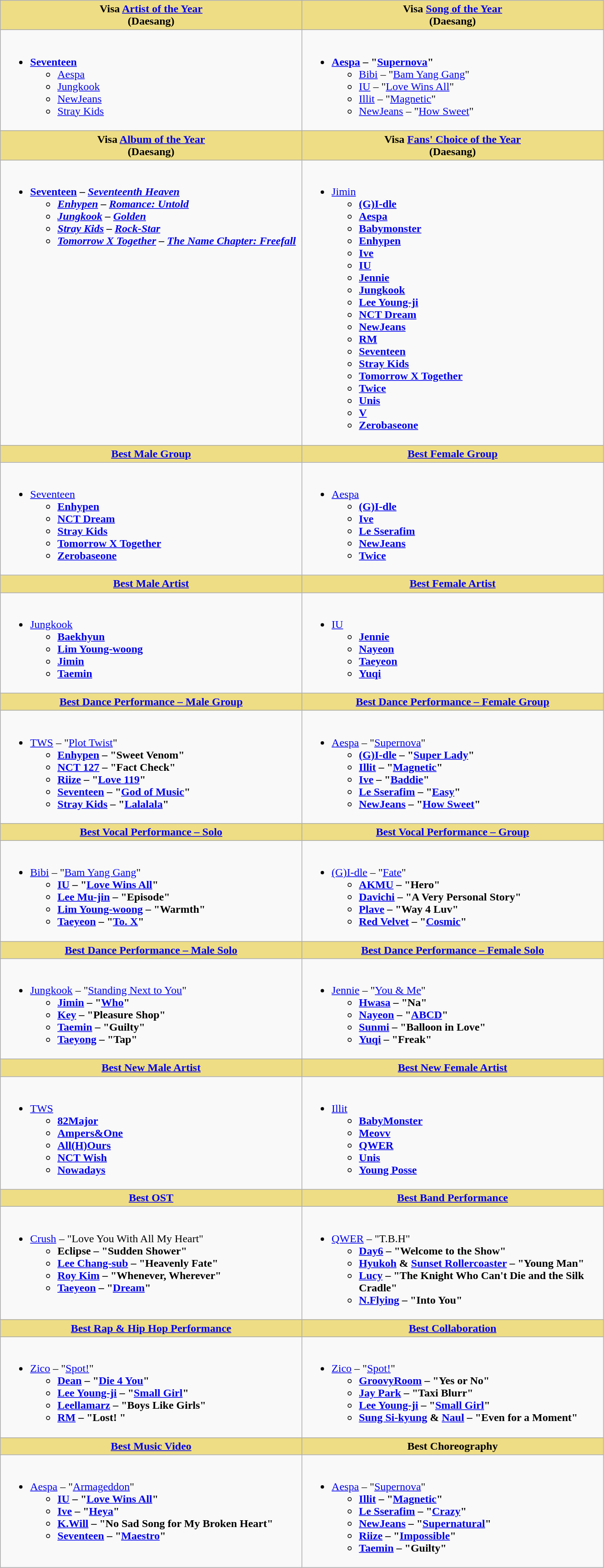<table class="wikitable" style="width:70%">
<tr>
<th scope="col" style="background-color:#EEDD85; width:35%">Visa <a href='#'>Artist of the Year</a><br>(Daesang)</th>
<th scope="col" style="background-color:#EEDD85; width:35%">Visa <a href='#'>Song of the Year</a><br>(Daesang)</th>
</tr>
<tr>
<td style="vertical-align:top"><br><ul><li><strong><a href='#'>Seventeen</a></strong><ul><li><a href='#'>Aespa</a></li><li><a href='#'>Jungkook</a></li><li><a href='#'>NewJeans</a></li><li><a href='#'>Stray Kids</a></li></ul></li></ul></td>
<td style="vertical-align:top"><br><ul><li><strong><a href='#'>Aespa</a> – "<a href='#'>Supernova</a>"</strong><ul><li><a href='#'>Bibi</a> – "<a href='#'>Bam Yang Gang</a>"</li><li><a href='#'>IU</a> – "<a href='#'>Love Wins All</a>"</li><li><a href='#'>Illit</a> – "<a href='#'>Magnetic</a>"</li><li><a href='#'>NewJeans</a> – "<a href='#'>How Sweet</a>"</li></ul></li></ul></td>
</tr>
<tr>
<th scope="col" style="background-color:#EEDD85; width:35%">Visa <a href='#'>Album of the Year</a><br>(Daesang)</th>
<th scope="col" style="background-color:#EEDD85; width:35%">Visa <a href='#'>Fans' Choice of the Year</a><br>(Daesang)</th>
</tr>
<tr>
<td style="vertical-align:top"><br><ul><li><strong><a href='#'>Seventeen</a> – <em><a href='#'>Seventeenth Heaven</a><strong><em><ul><li><a href='#'>Enhypen</a> – </em><a href='#'>Romance: Untold</a><em></li><li><a href='#'>Jungkook</a> – </em><a href='#'>Golden</a><em></li><li><a href='#'>Stray Kids</a> – </em><a href='#'>Rock-Star</a><em></li><li><a href='#'>Tomorrow X Together</a> – </em><a href='#'>The Name Chapter: Freefall</a><em></li></ul></li></ul></td>
<td style="vertical-align:top"><br><ul><li></strong><a href='#'>Jimin</a><strong><ul><li><a href='#'>(G)I-dle</a></li><li><a href='#'>Aespa</a></li><li><a href='#'>Babymonster</a></li><li><a href='#'>Enhypen</a></li><li><a href='#'>Ive</a></li><li><a href='#'>IU</a></li><li><a href='#'>Jennie</a></li><li><a href='#'>Jungkook</a></li><li><a href='#'>Lee Young-ji</a></li><li><a href='#'>NCT Dream</a></li><li><a href='#'>NewJeans</a></li><li><a href='#'>RM</a></li><li><a href='#'>Seventeen</a></li><li><a href='#'>Stray Kids</a></li><li><a href='#'>Tomorrow X Together</a></li><li><a href='#'>Twice</a></li><li><a href='#'>Unis</a></li><li><a href='#'>V</a></li><li><a href='#'>Zerobaseone</a></li></ul></li></ul></td>
</tr>
<tr>
<th scope="col" style="background-color:#EEDD85; width:35%"><a href='#'>Best Male Group</a></th>
<th scope="col" style="background-color:#EEDD85; width:35%"><a href='#'>Best Female Group</a></th>
</tr>
<tr>
<td style="vertical-align:top"><br><ul><li></strong><a href='#'>Seventeen</a><strong><ul><li><a href='#'>Enhypen</a></li><li><a href='#'>NCT Dream</a></li><li><a href='#'>Stray Kids</a></li><li><a href='#'>Tomorrow X Together</a></li><li><a href='#'>Zerobaseone</a></li></ul></li></ul></td>
<td style="vertical-align:top"><br><ul><li></strong><a href='#'>Aespa</a><strong><ul><li><a href='#'>(G)I-dle</a></li><li><a href='#'>Ive</a></li><li><a href='#'>Le Sserafim</a></li><li><a href='#'>NewJeans</a></li><li><a href='#'>Twice</a></li></ul></li></ul></td>
</tr>
<tr>
<th scope="col" style="background-color:#EEDD85; width:35%"><a href='#'>Best Male Artist</a></th>
<th scope="col" style="background-color:#EEDD85; width:35%"><a href='#'>Best Female Artist</a></th>
</tr>
<tr>
<td style="vertical-align:top"><br><ul><li></strong><a href='#'>Jungkook</a><strong><ul><li><a href='#'>Baekhyun</a></li><li><a href='#'>Lim Young-woong</a></li><li><a href='#'>Jimin</a></li><li><a href='#'>Taemin</a></li></ul></li></ul></td>
<td style="vertical-align:top"><br><ul><li><a href='#'></strong>IU<strong></a><ul><li><a href='#'>Jennie</a></li><li><a href='#'>Nayeon</a></li><li><a href='#'>Taeyeon</a></li><li><a href='#'>Yuqi</a></li></ul></li></ul></td>
</tr>
<tr>
<th scope="col" style="background-color:#EEDD85; width:35%"><a href='#'>Best Dance Performance – Male Group</a></th>
<th scope="col" style="background-color:#EEDD85; width:35%"><a href='#'>Best Dance Performance – Female Group</a></th>
</tr>
<tr>
<td style="vertical-align:top"><br><ul><li></strong><a href='#'>TWS</a> – "<a href='#'>Plot Twist</a>"<strong><ul><li><a href='#'>Enhypen</a> – "Sweet Venom"</li><li><a href='#'>NCT 127</a> – "Fact Check"</li><li><a href='#'>Riize</a> – "<a href='#'>Love 119</a>"</li><li><a href='#'>Seventeen</a> – "<a href='#'>God of Music</a>"</li><li><a href='#'>Stray Kids</a> – "<a href='#'>Lalalala</a>"</li></ul></li></ul></td>
<td style="vertical-align:top"><br><ul><li></strong><a href='#'>Aespa</a> – "<a href='#'>Supernova</a>"<strong><ul><li><a href='#'>(G)I-dle</a> – "<a href='#'>Super Lady</a>"</li><li><a href='#'>Illit</a> – "<a href='#'>Magnetic</a>"</li><li><a href='#'>Ive</a> – "<a href='#'>Baddie</a>"</li><li><a href='#'>Le Sserafim</a> – "<a href='#'>Easy</a>"</li><li><a href='#'>NewJeans</a> – "<a href='#'>How Sweet</a>"</li></ul></li></ul></td>
</tr>
<tr>
<th scope="col" style="background-color:#EEDD85; width:35%"><a href='#'>Best Vocal Performance – Solo</a></th>
<th scope="col" style="background-color:#EEDD85; width:35%"><a href='#'>Best Vocal Performance – Group</a></th>
</tr>
<tr>
<td style="vertical-align:top"><br><ul><li></strong><a href='#'>Bibi</a> – "<a href='#'>Bam Yang Gang</a>"<strong><ul><li><a href='#'>IU</a> – "<a href='#'>Love Wins All</a>"</li><li><a href='#'>Lee Mu-jin</a> – "Episode"</li><li><a href='#'>Lim Young-woong</a> – "Warmth"</li><li><a href='#'>Taeyeon</a> – "<a href='#'>To. X</a>"</li></ul></li></ul></td>
<td style="vertical-align:top"><br><ul><li></strong><a href='#'>(G)I-dle</a> – "<a href='#'>Fate</a>"<strong><ul><li><a href='#'>AKMU</a> – "Hero"</li><li><a href='#'>Davichi</a> – "A Very Personal Story"</li><li><a href='#'>Plave</a> – "Way 4 Luv"</li><li><a href='#'>Red Velvet</a> – "<a href='#'>Cosmic</a>"</li></ul></li></ul></td>
</tr>
<tr>
<th scope="col" style="background-color:#EEDD85; width:35%"><a href='#'>Best Dance Performance – Male Solo</a></th>
<th scope="col" style="background-color:#EEDD85; width:35%"><a href='#'>Best Dance Performance – Female Solo</a></th>
</tr>
<tr>
<td style="vertical-align:top"><br><ul><li></strong><a href='#'>Jungkook</a> – "<a href='#'>Standing Next to You</a>"<strong><ul><li><a href='#'>Jimin</a> – "<a href='#'>Who</a>"</li><li><a href='#'>Key</a> – "Pleasure Shop"</li><li><a href='#'>Taemin</a> – "Guilty"</li><li><a href='#'>Taeyong</a> – "Tap"</li></ul></li></ul></td>
<td style="vertical-align:top"><br><ul><li></strong><a href='#'>Jennie</a> – "<a href='#'>You & Me</a>"<strong><ul><li><a href='#'>Hwasa</a> – "Na"</li><li><a href='#'>Nayeon</a> – "<a href='#'>ABCD</a>"</li><li><a href='#'>Sunmi</a> – "Balloon in Love"</li><li><a href='#'>Yuqi</a> – "Freak"</li></ul></li></ul></td>
</tr>
<tr>
<th scope="col" style="background-color:#EEDD85; width:35%"><a href='#'>Best New Male Artist</a></th>
<th scope="col" style="background-color:#EEDD85; width:35%"><a href='#'>Best New Female Artist</a></th>
</tr>
<tr>
<td style="vertical-align:top"><br><ul><li></strong><a href='#'>TWS</a><strong><ul><li><a href='#'>82Major</a></li><li><a href='#'>Ampers&One</a></li><li><a href='#'>All(H)Ours</a></li><li><a href='#'>NCT Wish</a></li><li><a href='#'>Nowadays</a></li></ul></li></ul></td>
<td style="vertical-align:top"><br><ul><li></strong><a href='#'>Illit</a><strong><ul><li><a href='#'>BabyMonster</a></li><li><a href='#'>Meovv</a></li><li><a href='#'>QWER</a></li><li><a href='#'>Unis</a></li><li><a href='#'>Young Posse</a></li></ul></li></ul></td>
</tr>
<tr>
<th scope="col" style="background-color:#EEDD85; width:35%"><a href='#'>Best OST</a></th>
<th scope="col" style="background-color:#EEDD85; width:35%"><a href='#'>Best Band Performance</a></th>
</tr>
<tr>
<td style="vertical-align:top"><br><ul><li></strong><a href='#'>Crush</a> – "Love You With All My Heart" <strong><ul><li>Eclipse – "Sudden Shower" </li><li><a href='#'>Lee Chang-sub</a> – "Heavenly Fate" </li><li><a href='#'>Roy Kim</a> – "Whenever, Wherever" </li><li><a href='#'>Taeyeon</a> – "<a href='#'>Dream</a>" </li></ul></li></ul></td>
<td style="vertical-align:top"><br><ul><li></strong><a href='#'>QWER</a> – "T.B.H"<strong><ul><li><a href='#'>Day6</a> – "Welcome to the Show"</li><li><a href='#'>Hyukoh</a> & <a href='#'>Sunset Rollercoaster</a> – "Young Man"</li><li><a href='#'>Lucy</a> – "The Knight Who Can't Die and the Silk Cradle"</li><li><a href='#'>N.Flying</a> – "Into You"</li></ul></li></ul></td>
</tr>
<tr>
<th scope="col" style="background-color:#EEDD85; width:35%"><a href='#'>Best Rap & Hip Hop Performance</a></th>
<th scope="col" style="background-color:#EEDD85; width:35%"><a href='#'>Best Collaboration</a></th>
</tr>
<tr>
<td style="vertical-align:top"><br><ul><li></strong><a href='#'>Zico</a> – "<a href='#'>Spot!</a>" <strong><ul><li><a href='#'>Dean</a> – "<a href='#'>Die 4 You</a>"</li><li><a href='#'>Lee Young-ji</a> – "<a href='#'>Small Girl</a>" </li><li><a href='#'>Leellamarz</a> – "Boys Like Girls" </li><li><a href='#'>RM</a> – "Lost! "</li></ul></li></ul></td>
<td style="vertical-align:top"><br><ul><li></strong><a href='#'>Zico</a> – "<a href='#'>Spot!</a>" <strong><ul><li><a href='#'>GroovyRoom</a> – "Yes or No" </li><li><a href='#'>Jay Park</a> – "Taxi Blurr" </li><li><a href='#'>Lee Young-ji</a> – "<a href='#'>Small Girl</a>" </li><li><a href='#'>Sung Si-kyung</a> & <a href='#'>Naul</a> – "Even for a Moment"</li></ul></li></ul></td>
</tr>
<tr>
<th scope="col" style="background-color:#EEDD85; width:35%"><a href='#'>Best Music Video</a></th>
<th scope="col" style="background-color:#EEDD85; width:35%">Best Choreography</th>
</tr>
<tr>
<td style="vertical-align:top"><br><ul><li></strong><a href='#'>Aespa</a> – "<a href='#'>Armageddon</a>"<strong><ul><li><a href='#'>IU</a> – "<a href='#'>Love Wins All</a>"</li><li><a href='#'>Ive</a> – "<a href='#'>Heya</a>"</li><li><a href='#'>K.Will</a> – "No Sad Song for My Broken Heart"</li><li><a href='#'>Seventeen</a> – "<a href='#'>Maestro</a>"</li></ul></li></ul></td>
<td style="vertical-align:top"><br><ul><li></strong><a href='#'>Aespa</a> – "<a href='#'>Supernova</a>"<strong><ul><li><a href='#'>Illit</a> – "<a href='#'>Magnetic</a>"</li><li><a href='#'>Le Sserafim</a> – "<a href='#'>Crazy</a>"</li><li><a href='#'>NewJeans</a> – "<a href='#'>Supernatural</a>"</li><li><a href='#'>Riize</a> – "<a href='#'>Impossible</a>"</li><li><a href='#'>Taemin</a> – "Guilty"</li></ul></li></ul></td>
</tr>
</table>
